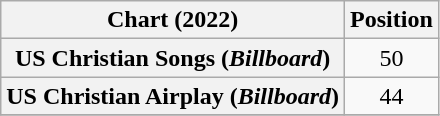<table class="wikitable plainrowheaders" style="text-align:center">
<tr>
<th scope="col">Chart (2022)</th>
<th scope="col">Position</th>
</tr>
<tr>
<th scope="row">US Christian Songs (<em>Billboard</em>)</th>
<td>50</td>
</tr>
<tr>
<th scope="row">US Christian Airplay (<em>Billboard</em>)</th>
<td>44</td>
</tr>
<tr>
</tr>
</table>
